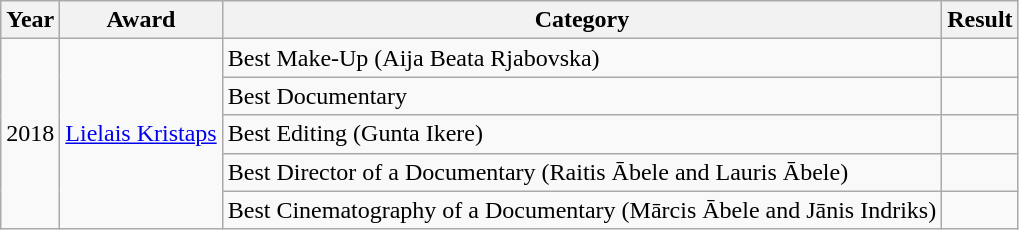<table class="wikitable">
<tr>
<th>Year</th>
<th>Award</th>
<th>Category</th>
<th>Result</th>
</tr>
<tr>
<td rowspan="5">2018</td>
<td rowspan="5"><a href='#'>Lielais Kristaps</a></td>
<td>Best Make-Up (Aija Beata Rjabovska)</td>
<td></td>
</tr>
<tr>
<td>Best Documentary</td>
<td></td>
</tr>
<tr>
<td>Best Editing (Gunta Ikere)</td>
<td></td>
</tr>
<tr>
<td>Best Director of a Documentary (Raitis Ābele and Lauris Ābele)</td>
<td></td>
</tr>
<tr>
<td>Best Cinematography of a Documentary (Mārcis Ābele and Jānis Indriks)</td>
<td></td>
</tr>
</table>
